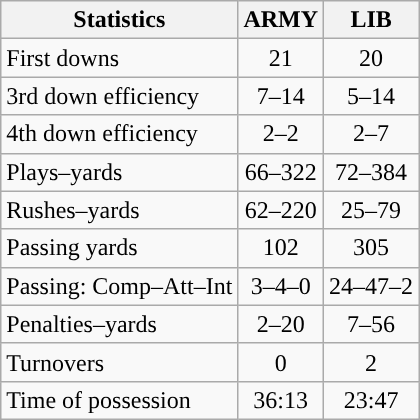<table class="wikitable">
<tr>
<th>Statistics</th>
<th>ARMY</th>
<th>LIB</th>
</tr>
<tr>
<td>First downs</td>
<td align=center>21</td>
<td align=center>20</td>
</tr>
<tr>
<td>3rd down efficiency</td>
<td align=center>7–14</td>
<td align=center>5–14</td>
</tr>
<tr>
<td>4th down efficiency</td>
<td align=center>2–2</td>
<td align=center>2–7</td>
</tr>
<tr>
<td>Plays–yards</td>
<td align=center>66–322</td>
<td align=center>72–384</td>
</tr>
<tr>
<td>Rushes–yards</td>
<td align=center>62–220</td>
<td align=center>25–79</td>
</tr>
<tr>
<td>Passing yards</td>
<td align=center>102</td>
<td align=center>305</td>
</tr>
<tr>
<td>Passing: Comp–Att–Int</td>
<td align=center>3–4–0</td>
<td align=center>24–47–2</td>
</tr>
<tr>
<td>Penalties–yards</td>
<td align=center>2–20</td>
<td align=center>7–56</td>
</tr>
<tr>
<td>Turnovers</td>
<td align=center>0</td>
<td align=center>2</td>
</tr>
<tr>
<td>Time of possession</td>
<td align=center>36:13</td>
<td align=center>23:47</td>
</tr>
</table>
